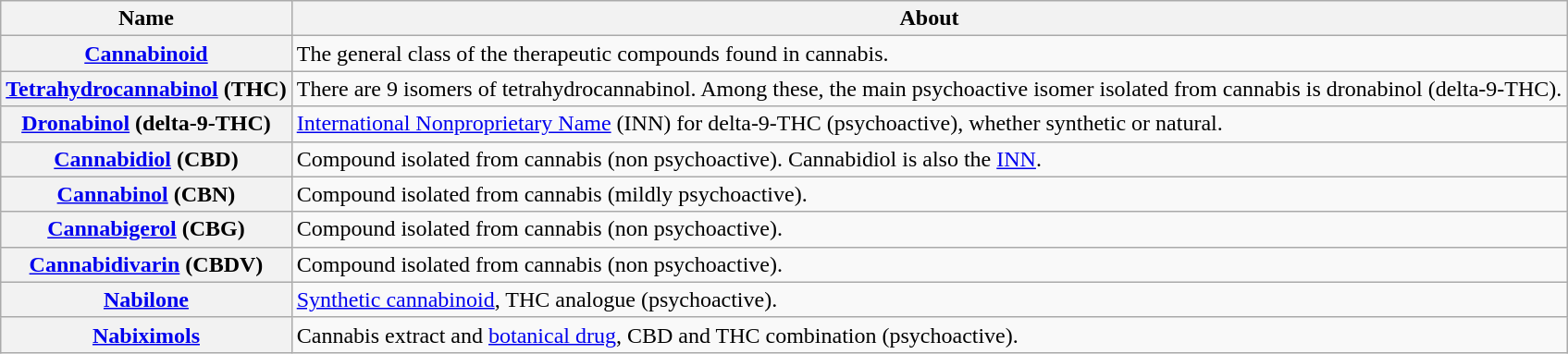<table class="wikitable mw-collapsible">
<tr>
<th>Name</th>
<th>About</th>
</tr>
<tr>
<th><a href='#'>Cannabinoid</a></th>
<td>The general class of the therapeutic compounds found in cannabis.</td>
</tr>
<tr>
<th><a href='#'>Tetrahydrocannabinol</a> (THC)</th>
<td>There are 9 isomers of tetrahydrocannabinol. Among these, the main psychoactive isomer isolated from cannabis is dronabinol (delta-9-THC).</td>
</tr>
<tr>
<th><a href='#'>Dronabinol</a> (delta-9-THC)</th>
<td><a href='#'>International Nonproprietary Name</a> (INN) for delta-9-THC (psychoactive), whether synthetic or natural.</td>
</tr>
<tr>
<th><a href='#'>Cannabidiol</a> (CBD)</th>
<td>Compound isolated from cannabis (non psychoactive). Cannabidiol is also the <a href='#'>INN</a>.</td>
</tr>
<tr>
<th><a href='#'>Cannabinol</a> (CBN)</th>
<td>Compound isolated from cannabis (mildly psychoactive).</td>
</tr>
<tr>
<th><a href='#'>Cannabigerol</a> (CBG)</th>
<td>Compound isolated from cannabis (non psychoactive).</td>
</tr>
<tr>
<th><a href='#'>Cannabidivarin</a> (CBDV)</th>
<td>Compound isolated from cannabis (non psychoactive).</td>
</tr>
<tr>
<th><a href='#'>Nabilone</a></th>
<td><a href='#'>Synthetic cannabinoid</a>, THC analogue (psychoactive).</td>
</tr>
<tr>
<th><a href='#'>Nabiximols</a></th>
<td>Cannabis extract and <a href='#'>botanical drug</a>, CBD and THC combination (psychoactive).</td>
</tr>
</table>
